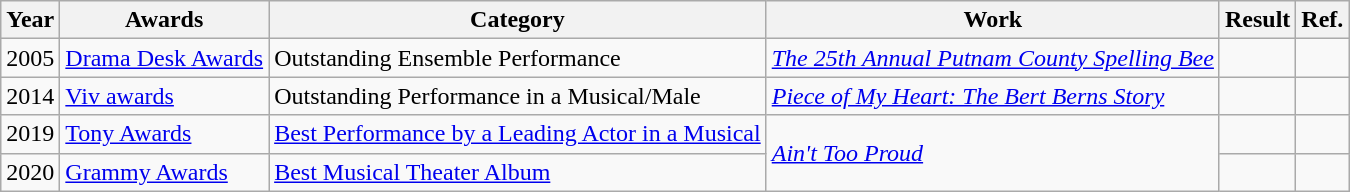<table class="wikitable">
<tr>
<th>Year</th>
<th>Awards</th>
<th>Category</th>
<th>Work</th>
<th>Result</th>
<th>Ref.</th>
</tr>
<tr>
<td align="center">2005</td>
<td><a href='#'>Drama Desk Awards</a></td>
<td>Outstanding Ensemble Performance</td>
<td><em><a href='#'>The 25th Annual Putnam County Spelling Bee</a></em></td>
<td></td>
<td></td>
</tr>
<tr>
<td align="center">2014</td>
<td><a href='#'>Viv awards</a></td>
<td>Outstanding Performance in a Musical/Male</td>
<td><em><a href='#'>Piece of My Heart: The Bert Berns Story</a></em></td>
<td></td>
<td></td>
</tr>
<tr>
<td align="center">2019</td>
<td><a href='#'>Tony Awards</a></td>
<td><a href='#'>Best Performance by a Leading Actor in a Musical</a></td>
<td rowspan="3"><em><a href='#'>Ain't Too Proud</a></em></td>
<td></td>
<td></td>
</tr>
<tr>
<td>2020</td>
<td><a href='#'>Grammy Awards</a></td>
<td><a href='#'>Best Musical Theater Album</a></td>
<td></td>
<td></td>
</tr>
</table>
